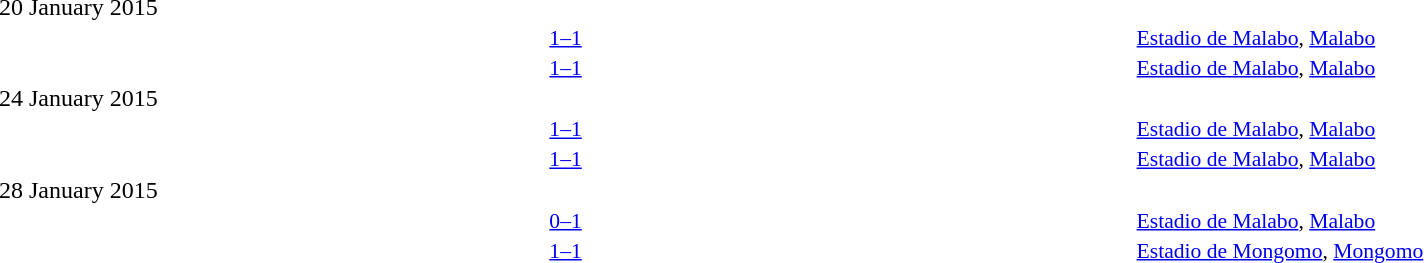<table style="width:100%" cellspacing="1">
<tr>
<th width=25%></th>
<th width=10%></th>
<th width=25%></th>
</tr>
<tr>
<td>20 January 2015</td>
</tr>
<tr style=font-size:90%>
<td align=right></td>
<td align=center><a href='#'>1–1</a></td>
<td></td>
<td><a href='#'>Estadio de Malabo</a>, <a href='#'>Malabo</a></td>
</tr>
<tr style=font-size:90%>
<td align=right></td>
<td align=center><a href='#'>1–1</a></td>
<td></td>
<td><a href='#'>Estadio de Malabo</a>, <a href='#'>Malabo</a></td>
</tr>
<tr>
<td>24 January 2015</td>
</tr>
<tr style=font-size:90%>
<td align=right></td>
<td align=center><a href='#'>1–1</a></td>
<td></td>
<td><a href='#'>Estadio de Malabo</a>, <a href='#'>Malabo</a></td>
</tr>
<tr style=font-size:90%>
<td align=right></td>
<td align=center><a href='#'>1–1</a></td>
<td></td>
<td><a href='#'>Estadio de Malabo</a>, <a href='#'>Malabo</a></td>
</tr>
<tr>
<td>28 January 2015</td>
</tr>
<tr style=font-size:90%>
<td align=right></td>
<td align=center><a href='#'>0–1</a></td>
<td></td>
<td><a href='#'>Estadio de Malabo</a>, <a href='#'>Malabo</a></td>
</tr>
<tr style=font-size:90%>
<td align=right></td>
<td align=center><a href='#'>1–1</a></td>
<td></td>
<td><a href='#'>Estadio de Mongomo</a>, <a href='#'>Mongomo</a></td>
</tr>
</table>
